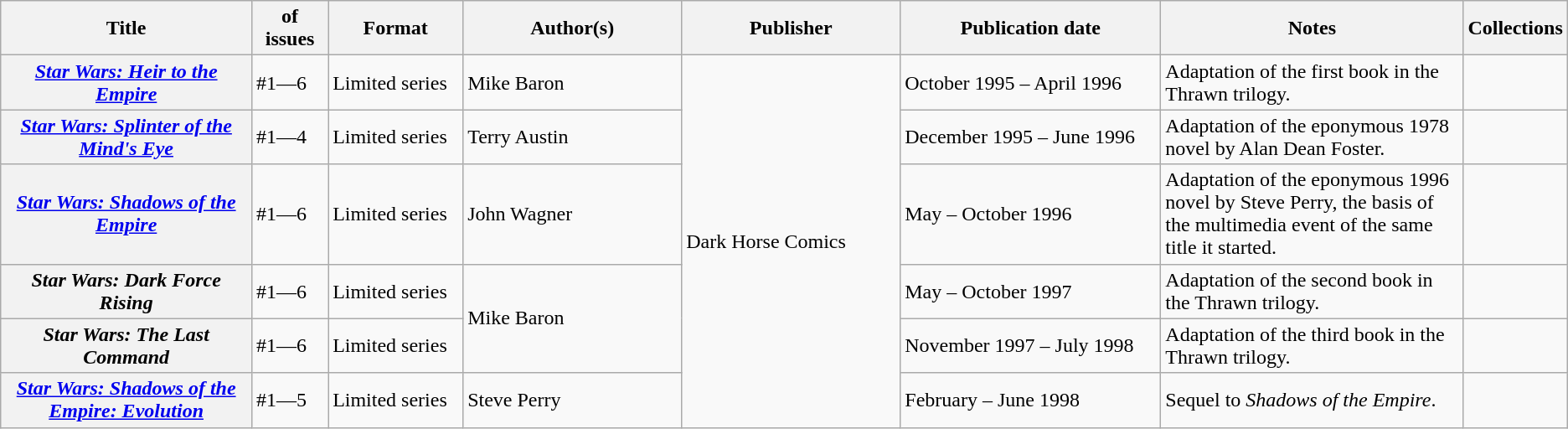<table class="wikitable">
<tr>
<th>Title</th>
<th style="width:40pt"> of issues</th>
<th style="width:75pt">Format</th>
<th style="width:125pt">Author(s)</th>
<th style="width:125pt">Publisher</th>
<th style="width:150pt">Publication date</th>
<th style="width:175pt">Notes</th>
<th>Collections</th>
</tr>
<tr>
<th><em><a href='#'>Star Wars: Heir to the Empire</a></em></th>
<td>#1—6</td>
<td>Limited series</td>
<td>Mike Baron</td>
<td rowspan="6">Dark Horse Comics</td>
<td>October 1995 – April 1996</td>
<td>Adaptation of the first book in the Thrawn trilogy.</td>
<td></td>
</tr>
<tr>
<th><em><a href='#'>Star Wars: Splinter of the Mind's Eye</a></em></th>
<td>#1—4</td>
<td>Limited series</td>
<td>Terry Austin</td>
<td>December 1995 – June 1996</td>
<td>Adaptation of the eponymous 1978 novel by Alan Dean Foster.</td>
<td></td>
</tr>
<tr>
<th><em><a href='#'>Star Wars: Shadows of the Empire</a></em></th>
<td>#1—6</td>
<td>Limited series</td>
<td>John Wagner</td>
<td>May – October 1996</td>
<td>Adaptation of the eponymous 1996 novel by Steve Perry, the basis of the multimedia event of the same title it started.</td>
<td></td>
</tr>
<tr>
<th><em>Star Wars: Dark Force Rising</em></th>
<td>#1—6</td>
<td>Limited series</td>
<td rowspan="2">Mike Baron</td>
<td>May – October 1997</td>
<td>Adaptation of the second book in the Thrawn trilogy.</td>
<td></td>
</tr>
<tr>
<th><em>Star Wars: The Last Command</em></th>
<td>#1—6</td>
<td>Limited series</td>
<td>November 1997 – July 1998</td>
<td>Adaptation of the third book in the Thrawn trilogy.</td>
<td></td>
</tr>
<tr>
<th><em><a href='#'>Star Wars: Shadows of the Empire: Evolution</a></em></th>
<td>#1—5</td>
<td>Limited series</td>
<td>Steve Perry</td>
<td>February – June 1998</td>
<td>Sequel to <em>Shadows of the Empire</em>.</td>
<td></td>
</tr>
</table>
